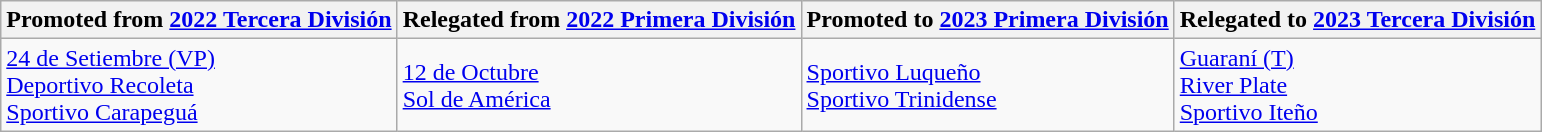<table class="wikitable">
<tr>
<th>Promoted from <a href='#'>2022 Tercera División</a></th>
<th>Relegated from <a href='#'>2022 Primera División</a></th>
<th>Promoted to <a href='#'>2023 Primera División</a></th>
<th>Relegated to <a href='#'>2023 Tercera División</a></th>
</tr>
<tr>
<td><a href='#'>24 de Setiembre (VP)</a> <br><a href='#'>Deportivo Recoleta</a> <br><a href='#'>Sportivo Carapeguá</a> </td>
<td><a href='#'>12 de Octubre</a><br><a href='#'>Sol de América</a></td>
<td><a href='#'>Sportivo Luqueño</a><br><a href='#'>Sportivo Trinidense</a></td>
<td><a href='#'>Guaraní (T)</a> <br><a href='#'>River Plate</a> <br><a href='#'>Sportivo Iteño</a> </td>
</tr>
</table>
